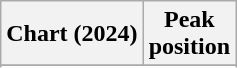<table class="wikitable sortable plainrowheaders" style="text-align:center">
<tr>
<th scope="col">Chart (2024)</th>
<th scope="col">Peak<br>position</th>
</tr>
<tr>
</tr>
<tr>
</tr>
</table>
